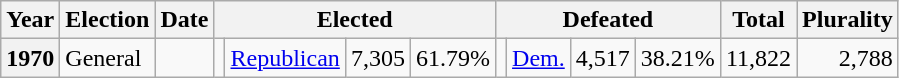<table class=wikitable>
<tr>
<th>Year</th>
<th>Election</th>
<th>Date</th>
<th ! colspan="4">Elected</th>
<th ! colspan="4">Defeated</th>
<th>Total</th>
<th>Plurality</th>
</tr>
<tr>
<th valign="top">1970</th>
<td valign="top">General</td>
<td valign="top"></td>
<td valign="top"></td>
<td valign="top" ><a href='#'>Republican</a></td>
<td valign="top" align="right">7,305</td>
<td valign="top" align="right">61.79%</td>
<td valign="top"></td>
<td valign="top" ><a href='#'>Dem.</a></td>
<td valign="top" align="right">4,517</td>
<td valign="top" align="right">38.21%</td>
<td valign="top" align="right">11,822</td>
<td valign="top" align="right">2,788</td>
</tr>
</table>
